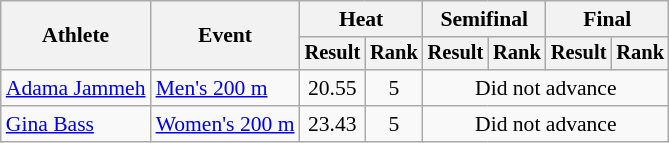<table class="wikitable" style="font-size:90%">
<tr>
<th rowspan="2">Athlete</th>
<th rowspan="2">Event</th>
<th colspan="2">Heat</th>
<th colspan="2">Semifinal</th>
<th colspan="2">Final</th>
</tr>
<tr style="font-size:95%">
<th>Result</th>
<th>Rank</th>
<th>Result</th>
<th>Rank</th>
<th>Result</th>
<th>Rank</th>
</tr>
<tr align="center">
<td align="left"><a href='#'>Adama Jammeh</a></td>
<td align="left"><a href='#'>Men's 200 m</a></td>
<td>20.55</td>
<td>5</td>
<td colspan="4">Did not advance</td>
</tr>
<tr align="center">
<td align="left"><a href='#'>Gina Bass</a></td>
<td align="left"><a href='#'>Women's 200 m</a></td>
<td>23.43</td>
<td>5</td>
<td colspan="4">Did not advance</td>
</tr>
</table>
